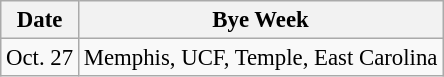<table class="wikitable" style="font-size:95%;">
<tr>
<th>Date</th>
<th>Bye Week</th>
</tr>
<tr>
<td>Oct. 27</td>
<td>Memphis, UCF, Temple, East Carolina</td>
</tr>
</table>
